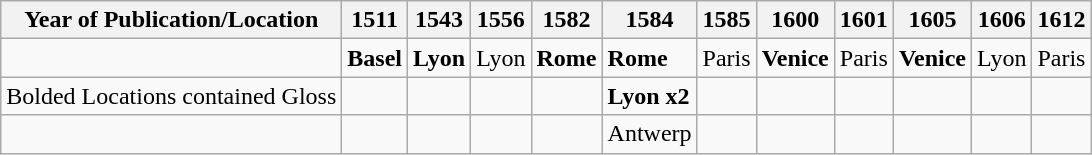<table class="wikitable">
<tr>
<th>Year of Publication/Location</th>
<th>1511</th>
<th>1543</th>
<th>1556</th>
<th>1582</th>
<th>1584</th>
<th>1585</th>
<th>1600</th>
<th>1601</th>
<th>1605</th>
<th>1606</th>
<th>1612</th>
</tr>
<tr>
<td></td>
<td><strong>Basel</strong></td>
<td><strong>Lyon</strong></td>
<td>Lyon</td>
<td><strong>Rome</strong></td>
<td><strong>Rome</strong></td>
<td>Paris</td>
<td><strong>Venice</strong></td>
<td>Paris</td>
<td><strong>Venice</strong></td>
<td>Lyon</td>
<td>Paris</td>
</tr>
<tr>
<td>Bolded Locations contained Gloss</td>
<td></td>
<td></td>
<td></td>
<td></td>
<td><strong>Lyon x2</strong></td>
<td></td>
<td></td>
<td></td>
<td></td>
<td></td>
<td></td>
</tr>
<tr>
<td></td>
<td></td>
<td></td>
<td></td>
<td></td>
<td>Antwerp</td>
<td></td>
<td></td>
<td></td>
<td></td>
<td></td>
<td></td>
</tr>
</table>
